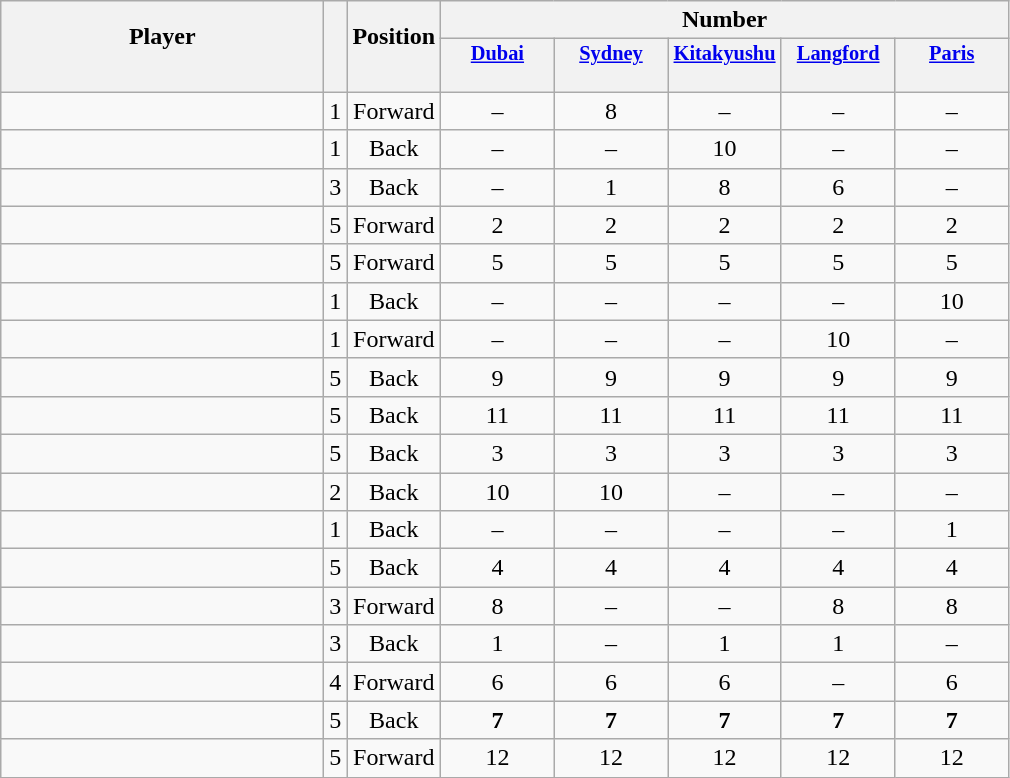<table class="wikitable sortable" style="text-align:center;">
<tr>
<th rowspan="2" style="border-bottom:0; width:13em;">Player</th>
<th rowspan="2" style="border-bottom:0;"></th>
<th rowspan="2" style="border-bottom:0;">Position</th>
<th colspan=5>Number</th>
</tr>
<tr>
<th style="vertical-align:top; width:5.2em; border-bottom:0; padding:2px; font-size:85%;"><a href='#'>Dubai</a></th>
<th style="vertical-align:top; width:5.2em; border-bottom:0; padding:2px; font-size:85%;"><a href='#'>Sydney</a></th>
<th style="vertical-align:top; width:5.2em; border-bottom:0; padding:2px; font-size:85%;"><a href='#'>Kitakyushu</a></th>
<th style="vertical-align:top; width:5.2em; border-bottom:0; padding:2px; font-size:85%;"><a href='#'>Langford</a></th>
<th style="vertical-align:top; width:5.2em; border-bottom:0; padding:2px; font-size:85%;"><a href='#'>Paris</a></th>
</tr>
<tr style="line-height:8px;">
<th style="border-top:0;"> </th>
<th style="border-top:0;"></th>
<th style="border-top:0;"></th>
<th data-sort-type="number" style="border-top:0;"></th>
<th data-sort-type="number" style="border-top:0;"></th>
<th data-sort-type="number" style="border-top:0;"></th>
<th data-sort-type="number" style="border-top:0;"></th>
<th data-sort-type="number" style="border-top:0;"></th>
</tr>
<tr>
<td align=left></td>
<td>1</td>
<td>Forward</td>
<td>–</td>
<td>8</td>
<td>–</td>
<td>–</td>
<td>–</td>
</tr>
<tr>
<td align=left></td>
<td>1</td>
<td>Back</td>
<td>–</td>
<td>–</td>
<td>10</td>
<td>–</td>
<td>–</td>
</tr>
<tr>
<td align=left></td>
<td>3</td>
<td>Back</td>
<td>–</td>
<td>1</td>
<td>8</td>
<td>6</td>
<td>–</td>
</tr>
<tr>
<td align=left></td>
<td>5</td>
<td>Forward</td>
<td>2</td>
<td>2</td>
<td>2</td>
<td>2</td>
<td>2</td>
</tr>
<tr>
<td align=left></td>
<td>5</td>
<td>Forward</td>
<td>5</td>
<td>5</td>
<td>5</td>
<td>5</td>
<td>5</td>
</tr>
<tr>
<td align=left></td>
<td>1</td>
<td>Back</td>
<td>–</td>
<td>–</td>
<td>–</td>
<td>–</td>
<td>10</td>
</tr>
<tr>
<td align=left></td>
<td>1</td>
<td>Forward</td>
<td>–</td>
<td>–</td>
<td>–</td>
<td>10</td>
<td>–</td>
</tr>
<tr>
<td align=left></td>
<td>5</td>
<td>Back</td>
<td>9</td>
<td>9</td>
<td>9</td>
<td>9</td>
<td>9</td>
</tr>
<tr>
<td align=left></td>
<td>5</td>
<td>Back</td>
<td>11</td>
<td>11</td>
<td>11</td>
<td>11</td>
<td>11</td>
</tr>
<tr>
<td align=left></td>
<td>5</td>
<td>Back</td>
<td>3</td>
<td>3</td>
<td>3</td>
<td>3</td>
<td>3</td>
</tr>
<tr>
<td align=left></td>
<td>2</td>
<td>Back</td>
<td>10</td>
<td>10</td>
<td>–</td>
<td>–</td>
<td>–</td>
</tr>
<tr>
<td align=left></td>
<td>1</td>
<td>Back</td>
<td>–</td>
<td>–</td>
<td>–</td>
<td>–</td>
<td>1</td>
</tr>
<tr>
<td align=left></td>
<td>5</td>
<td>Back</td>
<td>4</td>
<td>4</td>
<td>4</td>
<td>4</td>
<td>4</td>
</tr>
<tr>
<td align=left></td>
<td>3</td>
<td>Forward</td>
<td>8</td>
<td>–</td>
<td>–</td>
<td>8</td>
<td>8</td>
</tr>
<tr>
<td align=left></td>
<td>3</td>
<td>Back</td>
<td>1</td>
<td>–</td>
<td>1</td>
<td>1</td>
<td>–</td>
</tr>
<tr>
<td align=left></td>
<td>4</td>
<td>Forward</td>
<td>6</td>
<td>6</td>
<td>6</td>
<td>–</td>
<td>6</td>
</tr>
<tr>
<td align=left></td>
<td>5</td>
<td>Back</td>
<td><strong>7</strong></td>
<td><strong>7</strong></td>
<td><strong>7</strong></td>
<td><strong>7</strong></td>
<td><strong>7</strong></td>
</tr>
<tr>
<td align=left></td>
<td>5</td>
<td>Forward</td>
<td>12</td>
<td>12</td>
<td>12</td>
<td>12</td>
<td>12</td>
</tr>
</table>
